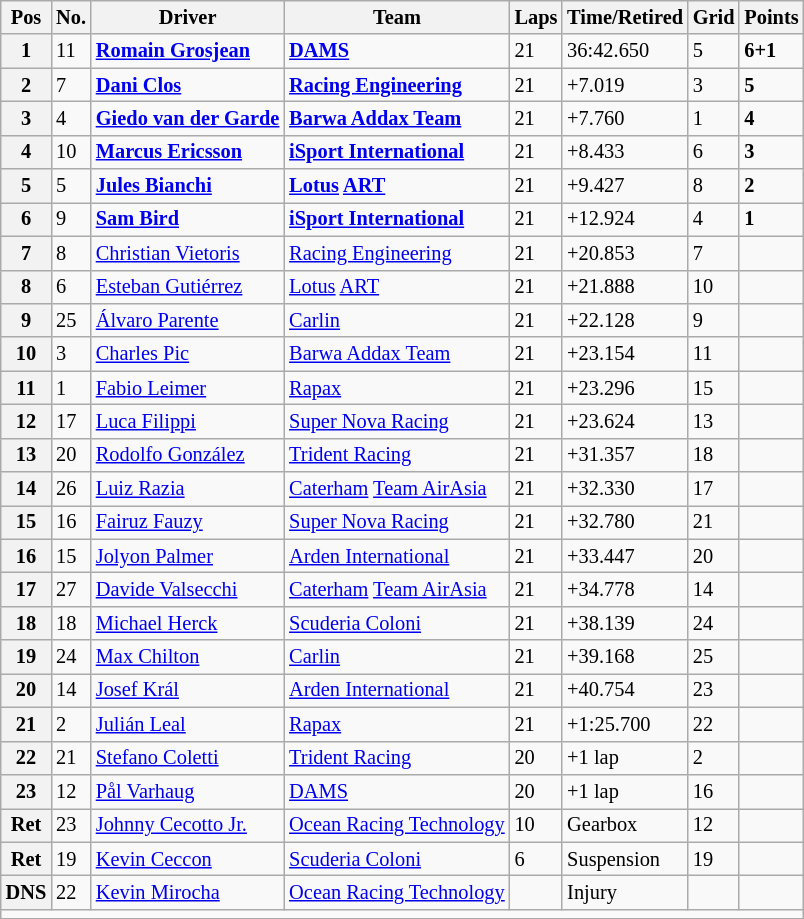<table class="wikitable" style="font-size:85%">
<tr>
<th>Pos</th>
<th>No.</th>
<th>Driver</th>
<th>Team</th>
<th>Laps</th>
<th>Time/Retired</th>
<th>Grid</th>
<th>Points</th>
</tr>
<tr>
<th>1</th>
<td>11</td>
<td> <strong><a href='#'>Romain Grosjean</a></strong></td>
<td><strong><a href='#'>DAMS</a></strong></td>
<td>21</td>
<td>36:42.650</td>
<td>5</td>
<td><strong>6+1</strong></td>
</tr>
<tr>
<th>2</th>
<td>7</td>
<td> <strong><a href='#'>Dani Clos</a></strong></td>
<td><strong><a href='#'>Racing Engineering</a></strong></td>
<td>21</td>
<td>+7.019</td>
<td>3</td>
<td><strong>5</strong></td>
</tr>
<tr>
<th>3</th>
<td>4</td>
<td> <strong><a href='#'>Giedo van der Garde</a></strong></td>
<td><strong><a href='#'>Barwa Addax Team</a></strong></td>
<td>21</td>
<td>+7.760</td>
<td>1</td>
<td><strong>4</strong></td>
</tr>
<tr>
<th>4</th>
<td>10</td>
<td> <strong><a href='#'>Marcus Ericsson</a></strong></td>
<td><strong><a href='#'>iSport International</a></strong></td>
<td>21</td>
<td>+8.433</td>
<td>6</td>
<td><strong>3</strong></td>
</tr>
<tr>
<th>5</th>
<td>5</td>
<td> <strong><a href='#'>Jules Bianchi</a></strong></td>
<td><strong><a href='#'>Lotus</a> <a href='#'>ART</a></strong></td>
<td>21</td>
<td>+9.427</td>
<td>8</td>
<td><strong>2</strong></td>
</tr>
<tr>
<th>6</th>
<td>9</td>
<td> <strong><a href='#'>Sam Bird</a></strong></td>
<td><strong><a href='#'>iSport International</a></strong></td>
<td>21</td>
<td>+12.924</td>
<td>4</td>
<td><strong>1</strong></td>
</tr>
<tr>
<th>7</th>
<td>8</td>
<td> <a href='#'>Christian Vietoris</a></td>
<td><a href='#'>Racing Engineering</a></td>
<td>21</td>
<td>+20.853</td>
<td>7</td>
<td></td>
</tr>
<tr>
<th>8</th>
<td>6</td>
<td> <a href='#'>Esteban Gutiérrez</a></td>
<td><a href='#'>Lotus</a> <a href='#'>ART</a></td>
<td>21</td>
<td>+21.888</td>
<td>10</td>
<td></td>
</tr>
<tr>
<th>9</th>
<td>25</td>
<td> <a href='#'>Álvaro Parente</a></td>
<td><a href='#'>Carlin</a></td>
<td>21</td>
<td>+22.128</td>
<td>9</td>
<td></td>
</tr>
<tr>
<th>10</th>
<td>3</td>
<td> <a href='#'>Charles Pic</a></td>
<td><a href='#'>Barwa Addax Team</a></td>
<td>21</td>
<td>+23.154</td>
<td>11</td>
<td></td>
</tr>
<tr>
<th>11</th>
<td>1</td>
<td> <a href='#'>Fabio Leimer</a></td>
<td><a href='#'>Rapax</a></td>
<td>21</td>
<td>+23.296</td>
<td>15</td>
<td></td>
</tr>
<tr>
<th>12</th>
<td>17</td>
<td> <a href='#'>Luca Filippi</a></td>
<td><a href='#'>Super Nova Racing</a></td>
<td>21</td>
<td>+23.624</td>
<td>13</td>
<td></td>
</tr>
<tr>
<th>13</th>
<td>20</td>
<td> <a href='#'>Rodolfo González</a></td>
<td><a href='#'>Trident Racing</a></td>
<td>21</td>
<td>+31.357</td>
<td>18</td>
<td></td>
</tr>
<tr>
<th>14</th>
<td>26</td>
<td> <a href='#'>Luiz Razia</a></td>
<td><a href='#'>Caterham</a> <a href='#'>Team AirAsia</a></td>
<td>21</td>
<td>+32.330</td>
<td>17</td>
<td></td>
</tr>
<tr>
<th>15</th>
<td>16</td>
<td> <a href='#'>Fairuz Fauzy</a></td>
<td><a href='#'>Super Nova Racing</a></td>
<td>21</td>
<td>+32.780</td>
<td>21</td>
<td></td>
</tr>
<tr>
<th>16</th>
<td>15</td>
<td> <a href='#'>Jolyon Palmer</a></td>
<td><a href='#'>Arden International</a></td>
<td>21</td>
<td>+33.447</td>
<td>20</td>
<td></td>
</tr>
<tr>
<th>17</th>
<td>27</td>
<td> <a href='#'>Davide Valsecchi</a></td>
<td><a href='#'>Caterham</a> <a href='#'>Team AirAsia</a></td>
<td>21</td>
<td>+34.778</td>
<td>14</td>
<td></td>
</tr>
<tr>
<th>18</th>
<td>18</td>
<td> <a href='#'>Michael Herck</a></td>
<td><a href='#'>Scuderia Coloni</a></td>
<td>21</td>
<td>+38.139</td>
<td>24</td>
<td></td>
</tr>
<tr>
<th>19</th>
<td>24</td>
<td> <a href='#'>Max Chilton</a></td>
<td><a href='#'>Carlin</a></td>
<td>21</td>
<td>+39.168</td>
<td>25</td>
<td></td>
</tr>
<tr>
<th>20</th>
<td>14</td>
<td> <a href='#'>Josef Král</a></td>
<td><a href='#'>Arden International</a></td>
<td>21</td>
<td>+40.754</td>
<td>23</td>
<td></td>
</tr>
<tr>
<th>21</th>
<td>2</td>
<td> <a href='#'>Julián Leal</a></td>
<td><a href='#'>Rapax</a></td>
<td>21</td>
<td>+1:25.700</td>
<td>22</td>
<td></td>
</tr>
<tr>
<th>22</th>
<td>21</td>
<td> <a href='#'>Stefano Coletti</a></td>
<td><a href='#'>Trident Racing</a></td>
<td>20</td>
<td>+1 lap</td>
<td>2</td>
<td></td>
</tr>
<tr>
<th>23</th>
<td>12</td>
<td> <a href='#'>Pål Varhaug</a></td>
<td><a href='#'>DAMS</a></td>
<td>20</td>
<td>+1 lap</td>
<td>16</td>
<td></td>
</tr>
<tr>
<th>Ret</th>
<td>23</td>
<td> <a href='#'>Johnny Cecotto Jr.</a></td>
<td><a href='#'>Ocean Racing Technology</a></td>
<td>10</td>
<td>Gearbox</td>
<td>12</td>
<td></td>
</tr>
<tr>
<th>Ret</th>
<td>19</td>
<td> <a href='#'>Kevin Ceccon</a></td>
<td><a href='#'>Scuderia Coloni</a></td>
<td>6</td>
<td>Suspension</td>
<td>19</td>
<td></td>
</tr>
<tr>
<th>DNS</th>
<td>22</td>
<td> <a href='#'>Kevin Mirocha</a></td>
<td><a href='#'>Ocean Racing Technology</a></td>
<td></td>
<td>Injury</td>
<td></td>
<td></td>
</tr>
<tr>
<td colspan=8></td>
</tr>
<tr>
</tr>
</table>
